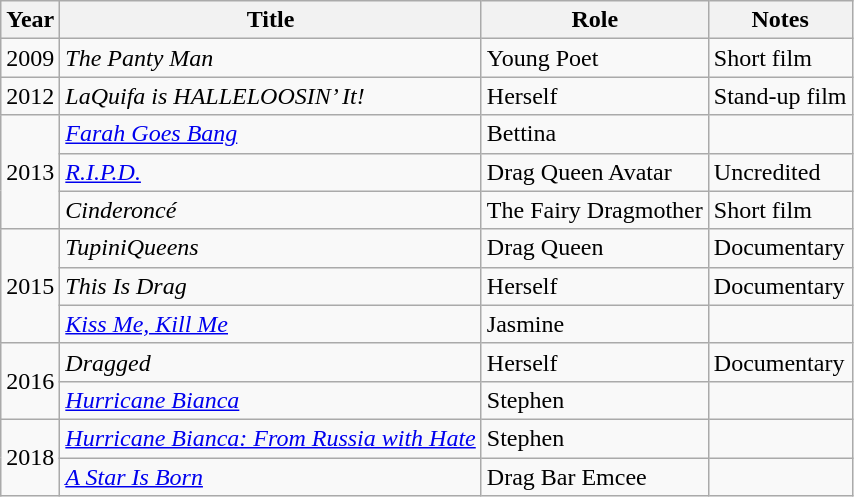<table class="wikitable sortable">
<tr>
<th>Year</th>
<th>Title</th>
<th>Role</th>
<th class="unsortable">Notes</th>
</tr>
<tr>
<td>2009</td>
<td><em>The Panty Man</em></td>
<td>Young Poet</td>
<td>Short film</td>
</tr>
<tr>
<td>2012</td>
<td><em>LaQuifa is HALLELOOSIN’ It!</em></td>
<td>Herself</td>
<td>Stand-up film</td>
</tr>
<tr>
<td rowspan="3">2013</td>
<td><em><a href='#'>Farah Goes Bang</a></em></td>
<td>Bettina</td>
<td></td>
</tr>
<tr>
<td><em><a href='#'>R.I.P.D.</a></em></td>
<td>Drag Queen Avatar</td>
<td>Uncredited</td>
</tr>
<tr>
<td><em>Cinderoncé</em></td>
<td>The Fairy Dragmother</td>
<td>Short film</td>
</tr>
<tr>
<td rowspan="3">2015</td>
<td><em>TupiniQueens</em></td>
<td>Drag Queen</td>
<td>Documentary</td>
</tr>
<tr>
<td><em>This Is Drag</em></td>
<td>Herself</td>
<td>Documentary</td>
</tr>
<tr>
<td><em><a href='#'>Kiss Me, Kill Me</a></em></td>
<td>Jasmine</td>
<td></td>
</tr>
<tr>
<td rowspan="2">2016</td>
<td><em>Dragged</em></td>
<td>Herself</td>
<td>Documentary</td>
</tr>
<tr>
<td><em><a href='#'>Hurricane Bianca</a></em></td>
<td>Stephen</td>
<td></td>
</tr>
<tr>
<td rowspan="2">2018</td>
<td><em><a href='#'>Hurricane Bianca: From Russia with Hate</a></em></td>
<td>Stephen</td>
<td></td>
</tr>
<tr>
<td><em><a href='#'>A Star Is Born</a></em></td>
<td>Drag Bar Emcee</td>
<td></td>
</tr>
</table>
